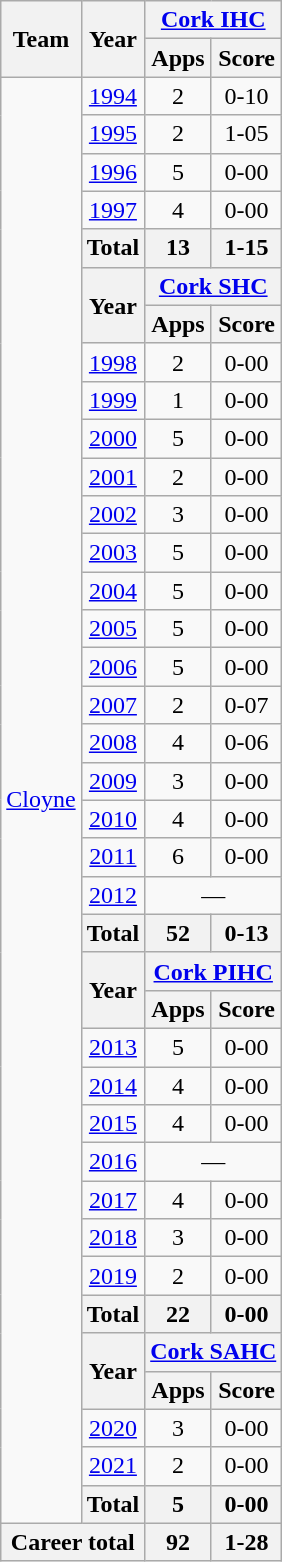<table class="wikitable" style="text-align:center">
<tr>
<th rowspan="2">Team</th>
<th rowspan="2">Year</th>
<th colspan="2"><a href='#'>Cork IHC</a></th>
</tr>
<tr>
<th>Apps</th>
<th>Score</th>
</tr>
<tr>
<td rowspan="38"><a href='#'>Cloyne</a></td>
<td><a href='#'>1994</a></td>
<td>2</td>
<td>0-10</td>
</tr>
<tr>
<td><a href='#'>1995</a></td>
<td>2</td>
<td>1-05</td>
</tr>
<tr>
<td><a href='#'>1996</a></td>
<td>5</td>
<td>0-00</td>
</tr>
<tr>
<td><a href='#'>1997</a></td>
<td>4</td>
<td>0-00</td>
</tr>
<tr>
<th>Total</th>
<th>13</th>
<th>1-15</th>
</tr>
<tr>
<th rowspan=2>Year</th>
<th colspan=2><a href='#'>Cork SHC</a></th>
</tr>
<tr>
<th>Apps</th>
<th>Score</th>
</tr>
<tr>
<td><a href='#'>1998</a></td>
<td>2</td>
<td>0-00</td>
</tr>
<tr>
<td><a href='#'>1999</a></td>
<td>1</td>
<td>0-00</td>
</tr>
<tr>
<td><a href='#'>2000</a></td>
<td>5</td>
<td>0-00</td>
</tr>
<tr>
<td><a href='#'>2001</a></td>
<td>2</td>
<td>0-00</td>
</tr>
<tr>
<td><a href='#'>2002</a></td>
<td>3</td>
<td>0-00</td>
</tr>
<tr>
<td><a href='#'>2003</a></td>
<td>5</td>
<td>0-00</td>
</tr>
<tr>
<td><a href='#'>2004</a></td>
<td>5</td>
<td>0-00</td>
</tr>
<tr>
<td><a href='#'>2005</a></td>
<td>5</td>
<td>0-00</td>
</tr>
<tr>
<td><a href='#'>2006</a></td>
<td>5</td>
<td>0-00</td>
</tr>
<tr>
<td><a href='#'>2007</a></td>
<td>2</td>
<td>0-07</td>
</tr>
<tr>
<td><a href='#'>2008</a></td>
<td>4</td>
<td>0-06</td>
</tr>
<tr>
<td><a href='#'>2009</a></td>
<td>3</td>
<td>0-00</td>
</tr>
<tr>
<td><a href='#'>2010</a></td>
<td>4</td>
<td>0-00</td>
</tr>
<tr>
<td><a href='#'>2011</a></td>
<td>6</td>
<td>0-00</td>
</tr>
<tr>
<td><a href='#'>2012</a></td>
<td colspan=2>—</td>
</tr>
<tr>
<th>Total</th>
<th>52</th>
<th>0-13</th>
</tr>
<tr>
<th rowspan=2>Year</th>
<th colspan=2><a href='#'>Cork PIHC</a></th>
</tr>
<tr>
<th>Apps</th>
<th>Score</th>
</tr>
<tr>
<td><a href='#'>2013</a></td>
<td>5</td>
<td>0-00</td>
</tr>
<tr>
<td><a href='#'>2014</a></td>
<td>4</td>
<td>0-00</td>
</tr>
<tr>
<td><a href='#'>2015</a></td>
<td>4</td>
<td>0-00</td>
</tr>
<tr>
<td><a href='#'>2016</a></td>
<td colspan=2>—</td>
</tr>
<tr>
<td><a href='#'>2017</a></td>
<td>4</td>
<td>0-00</td>
</tr>
<tr>
<td><a href='#'>2018</a></td>
<td>3</td>
<td>0-00</td>
</tr>
<tr>
<td><a href='#'>2019</a></td>
<td>2</td>
<td>0-00</td>
</tr>
<tr>
<th>Total</th>
<th>22</th>
<th>0-00</th>
</tr>
<tr>
<th rowspan=2>Year</th>
<th colspan=2><a href='#'>Cork SAHC</a></th>
</tr>
<tr>
<th>Apps</th>
<th>Score</th>
</tr>
<tr>
<td><a href='#'>2020</a></td>
<td>3</td>
<td>0-00</td>
</tr>
<tr>
<td><a href='#'>2021</a></td>
<td>2</td>
<td>0-00</td>
</tr>
<tr>
<th>Total</th>
<th>5</th>
<th>0-00</th>
</tr>
<tr>
<th colspan="2">Career total</th>
<th>92</th>
<th>1-28</th>
</tr>
</table>
